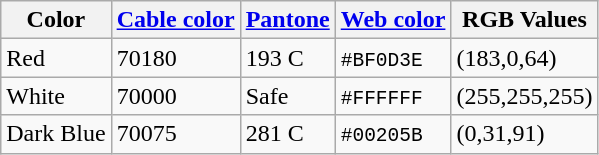<table class="wikitable">
<tr>
<th>Color</th>
<th><a href='#'>Cable color</a></th>
<th><a href='#'>Pantone</a></th>
<th><a href='#'>Web color</a></th>
<th>RGB Values</th>
</tr>
<tr>
<td> Red</td>
<td>70180</td>
<td>193 C</td>
<td><code>#BF0D3E</code></td>
<td>(183,0,64)</td>
</tr>
<tr>
<td> White</td>
<td>70000</td>
<td>Safe</td>
<td><code>#FFFFFF</code></td>
<td>(255,255,255)</td>
</tr>
<tr>
<td> Dark Blue</td>
<td>70075</td>
<td>281 C</td>
<td><code>#00205B</code></td>
<td>(0,31,91)</td>
</tr>
</table>
